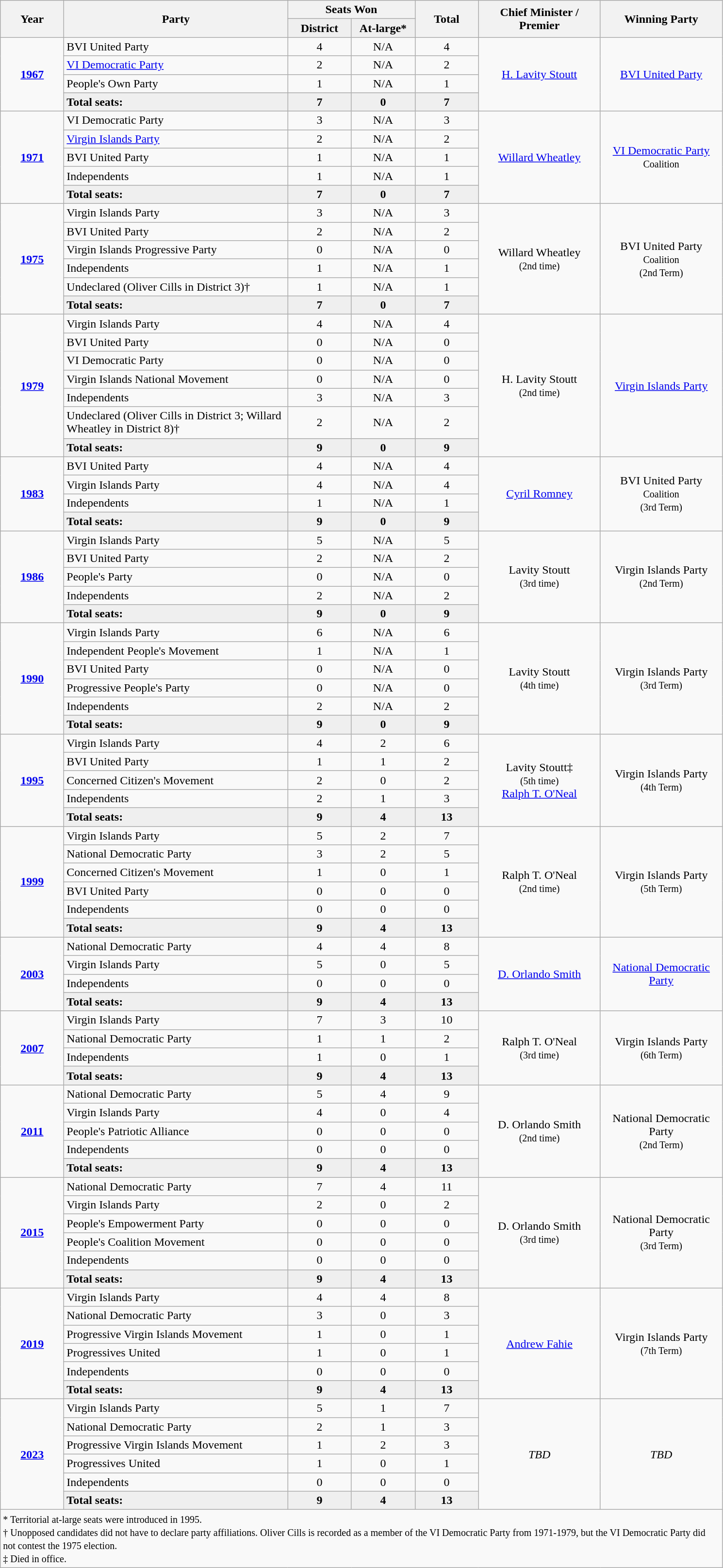<table class="wikitable">
<tr>
<th rowspan=2 align="center" width="80">Year</th>
<th rowspan=2 align="center" width="300">Party</th>
<th colspan=2  align="center" width="160">Seats Won</th>
<th rowspan=2 align="center" width="80">Total</th>
<th rowspan=2 align="center" width="160">Chief Minister / Premier</th>
<th rowspan=2 align="center" width="160">Winning Party</th>
</tr>
<tr>
<td style="background: #efefef;" align="center" width="80"><strong>District</strong></td>
<td style="background: #efefef;" align="center" width="80"><strong>At-large*</strong></td>
</tr>
<tr>
<td rowspan=4 align="center"><strong><a href='#'>1967</a></strong></td>
<td>BVI United Party</td>
<td align="center">4</td>
<td align="center">N/A</td>
<td align="center">4</td>
<td rowspan=4 align="center"><a href='#'>H. Lavity Stoutt</a></td>
<td rowspan=4 align="center"><a href='#'>BVI United Party</a></td>
</tr>
<tr>
<td><a href='#'>VI Democratic Party</a></td>
<td align="center">2</td>
<td align="center">N/A</td>
<td align="center">2</td>
</tr>
<tr>
<td>People's Own Party</td>
<td align="center">1</td>
<td align="center">N/A</td>
<td align="center">1</td>
</tr>
<tr>
<td style="background: #efefef;"><strong>Total seats:</strong></td>
<td style="background: #efefef;" align="center"><strong>7</strong></td>
<td style="background: #efefef;" align="center"><strong>0</strong></td>
<td style="background: #efefef;" align="center"><strong>7</strong></td>
</tr>
<tr>
<td rowspan=5 align="center"><strong><a href='#'>1971</a></strong></td>
<td>VI Democratic Party</td>
<td align="center">3</td>
<td align="center">N/A</td>
<td align="center">3</td>
<td rowspan=5 align="center"><a href='#'>Willard Wheatley</a></td>
<td rowspan=5 align="center"><a href='#'>VI Democratic Party</a><br><small>Coalition</small></td>
</tr>
<tr>
<td><a href='#'>Virgin Islands Party</a></td>
<td align="center">2</td>
<td align="center">N/A</td>
<td align="center">2</td>
</tr>
<tr>
<td>BVI United Party</td>
<td align="center">1</td>
<td align="center">N/A</td>
<td align="center">1</td>
</tr>
<tr>
<td>Independents</td>
<td align="center">1</td>
<td align="center">N/A</td>
<td align="center">1</td>
</tr>
<tr>
<td style="background: #efefef;"><strong>Total seats:</strong></td>
<td style="background: #efefef;" align="center"><strong>7</strong></td>
<td style="background: #efefef;" align="center"><strong>0</strong></td>
<td style="background: #efefef;" align="center"><strong>7</strong></td>
</tr>
<tr>
<td rowspan=6 align="center"><strong><a href='#'>1975</a></strong></td>
<td>Virgin Islands Party</td>
<td align="center">3</td>
<td align="center">N/A</td>
<td align="center">3</td>
<td rowspan=6 align="center">Willard Wheatley<br><small>(2nd time)</small></td>
<td rowspan=6 align="center">BVI United Party<br><small>Coalition<br>(2nd Term)</small></td>
</tr>
<tr>
<td>BVI United Party</td>
<td align="center">2</td>
<td align="center">N/A</td>
<td align="center">2</td>
</tr>
<tr>
<td>Virgin Islands Progressive Party</td>
<td align="center">0</td>
<td align="center">N/A</td>
<td align="center">0</td>
</tr>
<tr>
<td>Independents</td>
<td align="center">1</td>
<td align="center">N/A</td>
<td align="center">1</td>
</tr>
<tr>
<td>Undeclared (Oliver Cills in District 3)†</td>
<td align="center">1</td>
<td align="center">N/A</td>
<td align="center">1</td>
</tr>
<tr>
<td style="background: #efefef;"><strong>Total seats:</strong></td>
<td style="background: #efefef;" align="center"><strong>7</strong></td>
<td style="background: #efefef;" align="center"><strong>0</strong></td>
<td style="background: #efefef;" align="center"><strong>7</strong></td>
</tr>
<tr>
<td rowspan=7 align="center"><strong><a href='#'>1979</a></strong></td>
<td>Virgin Islands Party</td>
<td align="center">4</td>
<td align="center">N/A</td>
<td align="center">4</td>
<td rowspan=7 align="center">H. Lavity Stoutt<br><small>(2nd time)</small></td>
<td rowspan=7 align="center"><a href='#'>Virgin Islands Party</a></td>
</tr>
<tr>
<td>BVI United Party</td>
<td align="center">0</td>
<td align="center">N/A</td>
<td align="center">0</td>
</tr>
<tr>
<td>VI Democratic Party</td>
<td align="center">0</td>
<td align="center">N/A</td>
<td align="center">0</td>
</tr>
<tr>
<td>Virgin Islands National Movement</td>
<td align="center">0</td>
<td align="center">N/A</td>
<td align="center">0</td>
</tr>
<tr>
<td>Independents</td>
<td align="center">3</td>
<td align="center">N/A</td>
<td align="center">3</td>
</tr>
<tr>
<td>Undeclared (Oliver Cills in District 3; Willard Wheatley in District 8)†</td>
<td align="center">2</td>
<td align="center">N/A</td>
<td align="center">2</td>
</tr>
<tr>
<td style="background: #efefef;"><strong>Total seats:</strong></td>
<td style="background: #efefef;" align="center"><strong>9</strong></td>
<td style="background: #efefef;" align="center"><strong>0</strong></td>
<td style="background: #efefef;" align="center"><strong>9</strong></td>
</tr>
<tr>
<td rowspan=4 align="center"><strong><a href='#'>1983</a></strong></td>
<td>BVI United Party</td>
<td align="center">4</td>
<td align="center">N/A</td>
<td align="center">4</td>
<td rowspan=4 align="center"><a href='#'>Cyril Romney</a></td>
<td rowspan=4 align="center">BVI United Party<br><small>Coalition<br>(3rd Term)</small></td>
</tr>
<tr>
<td>Virgin Islands Party</td>
<td align="center">4</td>
<td align="center">N/A</td>
<td align="center">4</td>
</tr>
<tr>
<td>Independents</td>
<td align="center">1</td>
<td align="center">N/A</td>
<td align="center">1</td>
</tr>
<tr>
<td style="background: #efefef;"><strong>Total seats:</strong></td>
<td style="background: #efefef;" align="center"><strong>9</strong></td>
<td style="background: #efefef;" align="center"><strong>0</strong></td>
<td style="background: #efefef;" align="center"><strong>9</strong></td>
</tr>
<tr>
<td rowspan=5 align="center"><strong><a href='#'>1986</a></strong></td>
<td>Virgin Islands Party</td>
<td align="center">5</td>
<td align="center">N/A</td>
<td align="center">5</td>
<td rowspan=5 align="center">Lavity Stoutt<br><small>(3rd time)</small></td>
<td rowspan=5 align="center">Virgin Islands Party<br><small>(2nd Term)</small></td>
</tr>
<tr>
<td>BVI United Party</td>
<td align="center">2</td>
<td align="center">N/A</td>
<td align="center">2</td>
</tr>
<tr>
<td>People's Party</td>
<td align="center">0</td>
<td align="center">N/A</td>
<td align="center">0</td>
</tr>
<tr>
<td>Independents</td>
<td align="center">2</td>
<td align="center">N/A</td>
<td align="center">2</td>
</tr>
<tr>
<td style="background: #efefef;"><strong>Total seats:</strong></td>
<td style="background: #efefef;" align="center"><strong>9</strong></td>
<td style="background: #efefef;" align="center"><strong>0</strong></td>
<td style="background: #efefef;" align="center"><strong>9</strong></td>
</tr>
<tr>
<td rowspan=6 align="center"><strong><a href='#'>1990</a></strong></td>
<td>Virgin Islands Party</td>
<td align="center">6</td>
<td align="center">N/A</td>
<td align="center">6</td>
<td rowspan=6 align="center">Lavity Stoutt<br><small>(4th time)</small></td>
<td rowspan=6 align="center">Virgin Islands Party<br><small>(3rd Term)</small></td>
</tr>
<tr>
<td>Independent People's Movement</td>
<td align="center">1</td>
<td align="center">N/A</td>
<td align="center">1</td>
</tr>
<tr>
<td>BVI United Party</td>
<td align="center">0</td>
<td align="center">N/A</td>
<td align="center">0</td>
</tr>
<tr>
<td>Progressive People's Party</td>
<td align="center">0</td>
<td align="center">N/A</td>
<td align="center">0</td>
</tr>
<tr>
<td>Independents</td>
<td align="center">2</td>
<td align="center">N/A</td>
<td align="center">2</td>
</tr>
<tr>
<td style="background: #efefef;"><strong>Total seats:</strong></td>
<td style="background: #efefef;" align="center"><strong>9</strong></td>
<td style="background: #efefef;" align="center"><strong>0</strong></td>
<td style="background: #efefef;" align="center"><strong>9</strong></td>
</tr>
<tr>
<td rowspan=5 align="center"><strong><a href='#'>1995</a></strong></td>
<td>Virgin Islands Party</td>
<td align="center">4</td>
<td align="center">2</td>
<td align="center">6</td>
<td rowspan=5 align="center">Lavity Stoutt‡<br><small>(5th time)</small><br><a href='#'>Ralph T. O'Neal</a></td>
<td rowspan=5 align="center">Virgin Islands Party<br><small>(4th Term)</small></td>
</tr>
<tr>
<td>BVI United Party</td>
<td align="center">1</td>
<td align="center">1</td>
<td align="center">2</td>
</tr>
<tr>
<td>Concerned Citizen's Movement</td>
<td align="center">2</td>
<td align="center">0</td>
<td align="center">2</td>
</tr>
<tr>
<td>Independents</td>
<td align="center">2</td>
<td align="center">1</td>
<td align="center">3</td>
</tr>
<tr>
<td style="background: #efefef;"><strong>Total seats:</strong></td>
<td style="background: #efefef;" align="center"><strong>9</strong></td>
<td style="background: #efefef;" align="center"><strong>4</strong></td>
<td style="background: #efefef;" align="center"><strong>13</strong></td>
</tr>
<tr>
<td rowspan=6 align="center"><strong><a href='#'>1999</a></strong></td>
<td>Virgin Islands Party</td>
<td align="center">5</td>
<td align="center">2</td>
<td align="center">7</td>
<td rowspan=6 align="center">Ralph T. O'Neal<br><small>(2nd time)</small></td>
<td rowspan=6 align="center">Virgin Islands Party<br><small>(5th Term)</small></td>
</tr>
<tr>
<td>National Democratic Party</td>
<td align="center">3</td>
<td align="center">2</td>
<td align="center">5</td>
</tr>
<tr>
<td>Concerned Citizen's Movement</td>
<td align="center">1</td>
<td align="center">0</td>
<td align="center">1</td>
</tr>
<tr>
<td>BVI United Party</td>
<td align="center">0</td>
<td align="center">0</td>
<td align="center">0</td>
</tr>
<tr>
<td>Independents</td>
<td align="center">0</td>
<td align="center">0</td>
<td align="center">0</td>
</tr>
<tr>
<td style="background: #efefef;"><strong>Total seats:</strong></td>
<td style="background: #efefef;" align="center"><strong>9</strong></td>
<td style="background: #efefef;" align="center"><strong>4</strong></td>
<td style="background: #efefef;" align="center"><strong>13</strong></td>
</tr>
<tr>
<td rowspan=4 align="center"><strong><a href='#'>2003</a></strong></td>
<td>National Democratic Party</td>
<td align="center">4</td>
<td align="center">4</td>
<td align="center">8</td>
<td rowspan=4 align="center"><a href='#'>D. Orlando Smith</a></td>
<td rowspan=4 align="center"><a href='#'>National Democratic Party</a></td>
</tr>
<tr>
<td>Virgin Islands Party</td>
<td align="center">5</td>
<td align="center">0</td>
<td align="center">5</td>
</tr>
<tr>
<td>Independents</td>
<td align="center">0</td>
<td align="center">0</td>
<td align="center">0</td>
</tr>
<tr>
<td style="background: #efefef;"><strong>Total seats:</strong></td>
<td style="background: #efefef;" align="center"><strong>9</strong></td>
<td style="background: #efefef;" align="center"><strong>4</strong></td>
<td style="background: #efefef;" align="center"><strong>13</strong></td>
</tr>
<tr>
<td rowspan=4 align="center"><strong><a href='#'>2007</a></strong></td>
<td>Virgin Islands Party</td>
<td align="center">7</td>
<td align="center">3</td>
<td align="center">10</td>
<td rowspan=4 align="center">Ralph T. O'Neal<br><small>(3rd time)</small></td>
<td rowspan=4 align="center">Virgin Islands Party<br><small>(6th Term)</small></td>
</tr>
<tr>
<td>National Democratic Party</td>
<td align="center">1</td>
<td align="center">1</td>
<td align="center">2</td>
</tr>
<tr>
<td>Independents</td>
<td align="center">1</td>
<td align="center">0</td>
<td align="center">1</td>
</tr>
<tr>
<td style="background: #efefef;"><strong>Total seats:</strong></td>
<td style="background: #efefef;" align="center"><strong>9</strong></td>
<td style="background: #efefef;" align="center"><strong>4</strong></td>
<td style="background: #efefef;" align="center"><strong>13</strong></td>
</tr>
<tr>
<td rowspan=5 align="center"><strong><a href='#'>2011</a></strong></td>
<td>National Democratic Party</td>
<td align="center">5</td>
<td align="center">4</td>
<td align="center">9</td>
<td rowspan=5 align="center">D. Orlando Smith<br><small>(2nd time)</small></td>
<td rowspan=5 align="center">National Democratic Party<br><small>(2nd Term)</small></td>
</tr>
<tr>
<td>Virgin Islands Party</td>
<td align="center">4</td>
<td align="center">0</td>
<td align="center">4</td>
</tr>
<tr>
<td>People's Patriotic Alliance</td>
<td align="center">0</td>
<td align="center">0</td>
<td align="center">0</td>
</tr>
<tr>
<td>Independents</td>
<td align="center">0</td>
<td align="center">0</td>
<td align="center">0</td>
</tr>
<tr>
<td style="background: #efefef;"><strong>Total seats:</strong></td>
<td style="background: #efefef;" align="center"><strong>9</strong></td>
<td style="background: #efefef;" align="center"><strong>4</strong></td>
<td style="background: #efefef;" align="center"><strong>13</strong></td>
</tr>
<tr>
<td rowspan=6 align="center"><strong><a href='#'>2015</a></strong></td>
<td>National Democratic Party</td>
<td align="center">7</td>
<td align="center">4</td>
<td align="center">11</td>
<td rowspan=6 align="center">D. Orlando Smith<br><small>(3rd time)</small></td>
<td rowspan=6 align="center">National Democratic Party<br><small>(3rd Term)</small></td>
</tr>
<tr>
<td>Virgin Islands Party</td>
<td align="center">2</td>
<td align="center">0</td>
<td align="center">2</td>
</tr>
<tr>
<td>People's Empowerment Party</td>
<td align="center">0</td>
<td align="center">0</td>
<td align="center">0</td>
</tr>
<tr>
<td>People's Coalition Movement</td>
<td align="center">0</td>
<td align="center">0</td>
<td align="center">0</td>
</tr>
<tr>
<td>Independents</td>
<td align="center">0</td>
<td align="center">0</td>
<td align="center">0</td>
</tr>
<tr>
<td style="background: #efefef;"><strong>Total seats:</strong></td>
<td style="background: #efefef;" align="center"><strong>9</strong></td>
<td style="background: #efefef;" align="center"><strong>4</strong></td>
<td style="background: #efefef;" align="center"><strong>13</strong></td>
</tr>
<tr>
<td rowspan=6 align="center"><strong><a href='#'>2019</a></strong></td>
<td>Virgin Islands Party</td>
<td align="center">4</td>
<td align="center">4</td>
<td align="center">8</td>
<td rowspan=6 align="center"><a href='#'>Andrew Fahie</a></td>
<td rowspan=6 align="center">Virgin Islands Party<br><small>(7th Term)</small></td>
</tr>
<tr>
<td>National Democratic Party</td>
<td align="center">3</td>
<td align="center">0</td>
<td align="center">3</td>
</tr>
<tr>
<td>Progressive Virgin Islands Movement</td>
<td align="center">1</td>
<td align="center">0</td>
<td align="center">1</td>
</tr>
<tr>
<td>Progressives United</td>
<td align="center">1</td>
<td align="center">0</td>
<td align="center">1</td>
</tr>
<tr>
<td>Independents</td>
<td align="center">0</td>
<td align="center">0</td>
<td align="center">0</td>
</tr>
<tr>
<td style="background: #efefef;"><strong>Total seats:</strong></td>
<td style="background: #efefef;" align="center"><strong>9</strong></td>
<td style="background: #efefef;" align="center"><strong>4</strong></td>
<td style="background: #efefef;" align="center"><strong>13</strong></td>
</tr>
<tr>
<td rowspan=6 align="center"><strong><a href='#'>2023</a></strong></td>
<td>Virgin Islands Party</td>
<td align="center">5</td>
<td align="center">1</td>
<td align="center">7</td>
<td rowspan=6 align="center"><em>TBD</em></td>
<td rowspan=6 align="center"><em>TBD</em></td>
</tr>
<tr>
<td>National Democratic Party</td>
<td align="center">2</td>
<td align="center">1</td>
<td align="center">3</td>
</tr>
<tr>
<td>Progressive Virgin Islands Movement</td>
<td align="center">1</td>
<td align="center">2</td>
<td align="center">3</td>
</tr>
<tr>
<td>Progressives United</td>
<td align="center">1</td>
<td align="center">0</td>
<td align="center">1</td>
</tr>
<tr>
<td>Independents</td>
<td align="center">0</td>
<td align="center">0</td>
<td align="center">0</td>
</tr>
<tr>
<td style="background: #efefef;"><strong>Total seats:</strong></td>
<td style="background: #efefef;" align="center"><strong>9</strong></td>
<td style="background: #efefef;" align="center"><strong>4</strong></td>
<td style="background: #efefef;" align="center"><strong>13</strong></td>
</tr>
<tr>
<td colspan=7><small>* Territorial at-large seats were introduced in 1995.<br>† Unopposed candidates did not have to declare party affiliations.  Oliver Cills is recorded as a member of the VI Democratic Party from 1971-1979, but the VI Democratic Party did not contest the 1975 election.<br>‡ Died in office.</small></td>
</tr>
</table>
